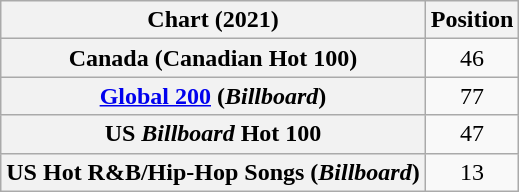<table class="wikitable plainrowheaders sortable" style="text-align:center">
<tr>
<th scope="col">Chart (2021)</th>
<th scope="col">Position</th>
</tr>
<tr>
<th scope="row">Canada (Canadian Hot 100)</th>
<td>46</td>
</tr>
<tr>
<th scope="row"><a href='#'>Global 200</a> (<em>Billboard</em>)</th>
<td>77</td>
</tr>
<tr>
<th scope="row">US <em>Billboard</em> Hot 100</th>
<td>47</td>
</tr>
<tr>
<th scope="row">US Hot R&B/Hip-Hop Songs (<em>Billboard</em>)</th>
<td>13</td>
</tr>
</table>
